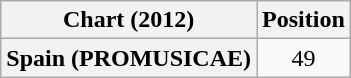<table class="wikitable plainrowheaders">
<tr>
<th>Chart (2012)</th>
<th>Position</th>
</tr>
<tr>
<th scope="row">Spain (PROMUSICAE)</th>
<td style="text-align:center;">49</td>
</tr>
</table>
